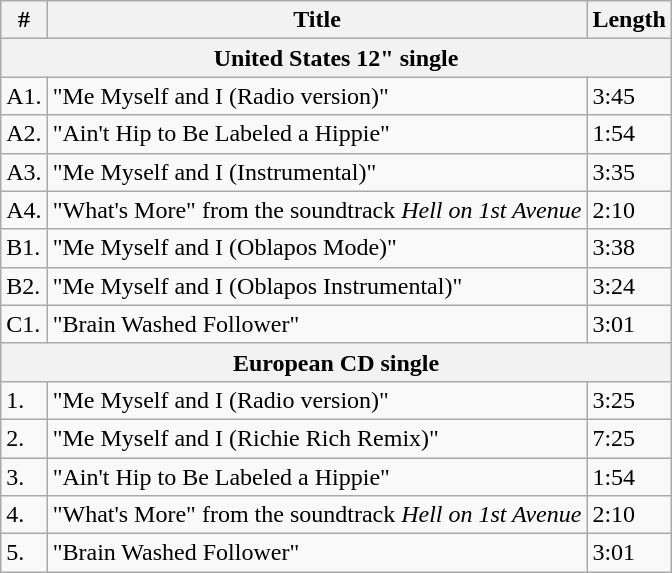<table class="wikitable">
<tr>
<th bgcolor="#ebf5ff">#</th>
<th bgcolor="#ebf5ff">Title</th>
<th bgcolor="#ebf5ff">Length</th>
</tr>
<tr>
<th bgcolor="#dbe5ff" align="center" colspan=3>United States 12" single</th>
</tr>
<tr>
<td>A1.</td>
<td>"Me Myself and I (Radio version)"</td>
<td>3:45</td>
</tr>
<tr>
<td>A2.</td>
<td>"Ain't Hip to Be Labeled a Hippie"</td>
<td>1:54</td>
</tr>
<tr>
<td>A3.</td>
<td>"Me Myself and I (Instrumental)"</td>
<td>3:35</td>
</tr>
<tr>
<td>A4.</td>
<td>"What's More" from the soundtrack <em>Hell on 1st Avenue</em></td>
<td>2:10</td>
</tr>
<tr>
<td>B1.</td>
<td>"Me Myself and I (Oblapos Mode)"</td>
<td>3:38</td>
</tr>
<tr>
<td>B2.</td>
<td>"Me Myself and I (Oblapos Instrumental)"</td>
<td>3:24</td>
</tr>
<tr>
<td>C1.</td>
<td>"Brain Washed Follower"</td>
<td>3:01</td>
</tr>
<tr>
<th bgcolor="#dbe5ff" align="center" colspan=3>European CD single</th>
</tr>
<tr>
<td>1.</td>
<td>"Me Myself and I (Radio version)"</td>
<td>3:25</td>
</tr>
<tr>
<td>2.</td>
<td>"Me Myself and I (Richie Rich Remix)"</td>
<td>7:25</td>
</tr>
<tr>
<td>3.</td>
<td>"Ain't Hip to Be Labeled a Hippie"</td>
<td>1:54</td>
</tr>
<tr>
<td>4.</td>
<td>"What's More" from the soundtrack <em>Hell on 1st Avenue</em></td>
<td>2:10</td>
</tr>
<tr>
<td>5.</td>
<td>"Brain Washed Follower"</td>
<td>3:01</td>
</tr>
</table>
